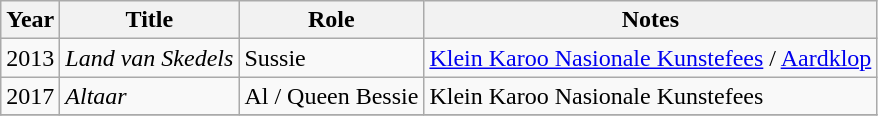<table class="wikitable sortable">
<tr>
<th>Year</th>
<th>Title</th>
<th>Role</th>
<th class="unsortable">Notes</th>
</tr>
<tr>
<td>2013</td>
<td><em>Land van Skedels</em></td>
<td>Sussie</td>
<td><a href='#'>Klein Karoo Nasionale Kunstefees</a> / <a href='#'>Aardklop</a></td>
</tr>
<tr>
<td>2017</td>
<td><em>Altaar</em></td>
<td>Al / Queen Bessie</td>
<td>Klein Karoo Nasionale Kunstefees</td>
</tr>
<tr>
</tr>
</table>
